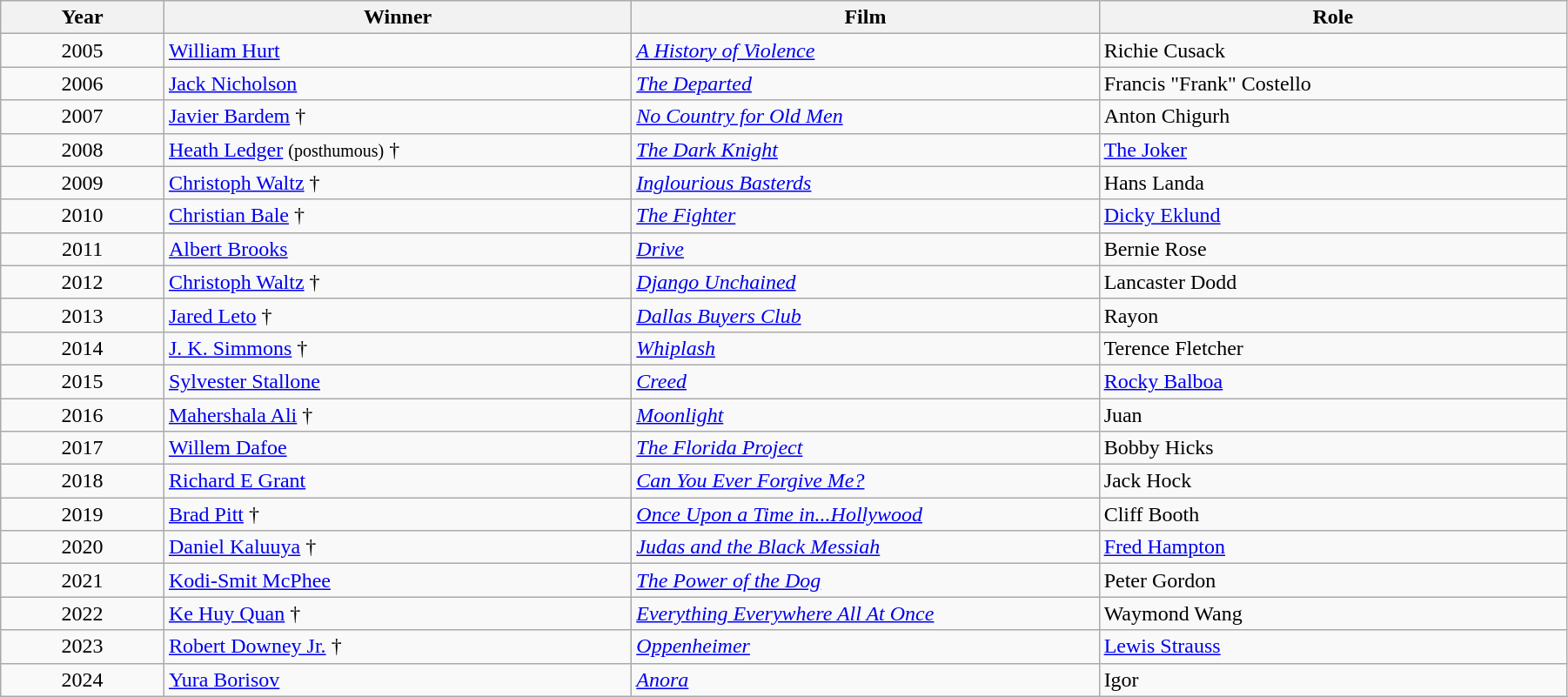<table class="wikitable" width="95%" cellpadding="5">
<tr>
<th width="100"><strong>Year</strong></th>
<th width="300"><strong>Winner</strong></th>
<th width="300"><strong>Film</strong></th>
<th width="300"><strong>Role</strong></th>
</tr>
<tr>
<td style="text-align:center;">2005</td>
<td><a href='#'>William Hurt</a></td>
<td><em><a href='#'>A History of Violence</a></em></td>
<td>Richie Cusack</td>
</tr>
<tr>
<td style="text-align:center;">2006</td>
<td><a href='#'>Jack Nicholson</a></td>
<td><em><a href='#'>The Departed</a></em></td>
<td>Francis "Frank" Costello</td>
</tr>
<tr>
<td style="text-align:center;">2007</td>
<td><a href='#'>Javier Bardem</a> †</td>
<td><em><a href='#'>No Country for Old Men</a></em></td>
<td>Anton Chigurh</td>
</tr>
<tr>
<td style="text-align:center;">2008</td>
<td><a href='#'>Heath Ledger</a> <small>(posthumous)</small> †</td>
<td><em><a href='#'>The Dark Knight</a></em></td>
<td><a href='#'>The Joker</a></td>
</tr>
<tr>
<td style="text-align:center;">2009</td>
<td><a href='#'>Christoph Waltz</a> †</td>
<td><em><a href='#'>Inglourious Basterds</a></em></td>
<td>Hans Landa</td>
</tr>
<tr>
<td style="text-align:center;">2010</td>
<td><a href='#'>Christian Bale</a> †</td>
<td><em><a href='#'>The Fighter</a></em></td>
<td><a href='#'>Dicky Eklund</a></td>
</tr>
<tr>
<td style="text-align:center;">2011</td>
<td><a href='#'>Albert Brooks</a></td>
<td><em><a href='#'>Drive</a></em></td>
<td>Bernie Rose</td>
</tr>
<tr>
<td style="text-align:center;">2012</td>
<td><a href='#'>Christoph Waltz</a> †</td>
<td><em><a href='#'>Django Unchained</a></em></td>
<td>Lancaster Dodd</td>
</tr>
<tr>
<td style="text-align:center;">2013</td>
<td><a href='#'>Jared Leto</a> †</td>
<td><em><a href='#'>Dallas Buyers Club</a></em></td>
<td>Rayon</td>
</tr>
<tr>
<td style="text-align:center;">2014</td>
<td><a href='#'>J. K. Simmons</a> †</td>
<td><em><a href='#'>Whiplash</a></em></td>
<td>Terence Fletcher</td>
</tr>
<tr>
<td style="text-align:center;">2015</td>
<td><a href='#'>Sylvester Stallone</a></td>
<td><em><a href='#'>Creed</a></em></td>
<td><a href='#'>Rocky Balboa</a></td>
</tr>
<tr>
<td style="text-align:center;">2016</td>
<td><a href='#'>Mahershala Ali</a> †</td>
<td><em><a href='#'>Moonlight</a></em></td>
<td>Juan</td>
</tr>
<tr>
<td style="text-align:center;">2017</td>
<td><a href='#'>Willem Dafoe</a></td>
<td><em><a href='#'>The Florida Project</a></em></td>
<td>Bobby Hicks</td>
</tr>
<tr>
<td style="text-align:center;">2018</td>
<td><a href='#'>Richard E Grant</a></td>
<td><em><a href='#'>Can You Ever Forgive Me?</a></em></td>
<td>Jack Hock</td>
</tr>
<tr>
<td style="text-align:center;">2019</td>
<td><a href='#'>Brad Pitt</a> †</td>
<td><em><a href='#'>Once Upon a Time in...Hollywood</a></em></td>
<td>Cliff Booth</td>
</tr>
<tr>
<td style="text-align:center;">2020</td>
<td><a href='#'>Daniel Kaluuya</a> †</td>
<td><em><a href='#'>Judas and the Black Messiah</a></em></td>
<td><a href='#'>Fred Hampton</a></td>
</tr>
<tr>
<td style="text-align:center;">2021</td>
<td><a href='#'>Kodi-Smit McPhee</a></td>
<td><em><a href='#'>The Power of the Dog</a></em></td>
<td>Peter Gordon</td>
</tr>
<tr>
<td style="text-align:center;">2022</td>
<td><a href='#'>Ke Huy Quan</a> †</td>
<td><em><a href='#'>Everything Everywhere All At Once</a></em></td>
<td>Waymond Wang</td>
</tr>
<tr>
<td style="text-align:center;">2023</td>
<td><a href='#'>Robert Downey Jr.</a> †</td>
<td><em><a href='#'>Oppenheimer</a></em></td>
<td><a href='#'>Lewis Strauss</a></td>
</tr>
<tr>
<td style="text-align:center;">2024</td>
<td><a href='#'>Yura Borisov</a></td>
<td><em><a href='#'>Anora</a></em></td>
<td>Igor</td>
</tr>
</table>
